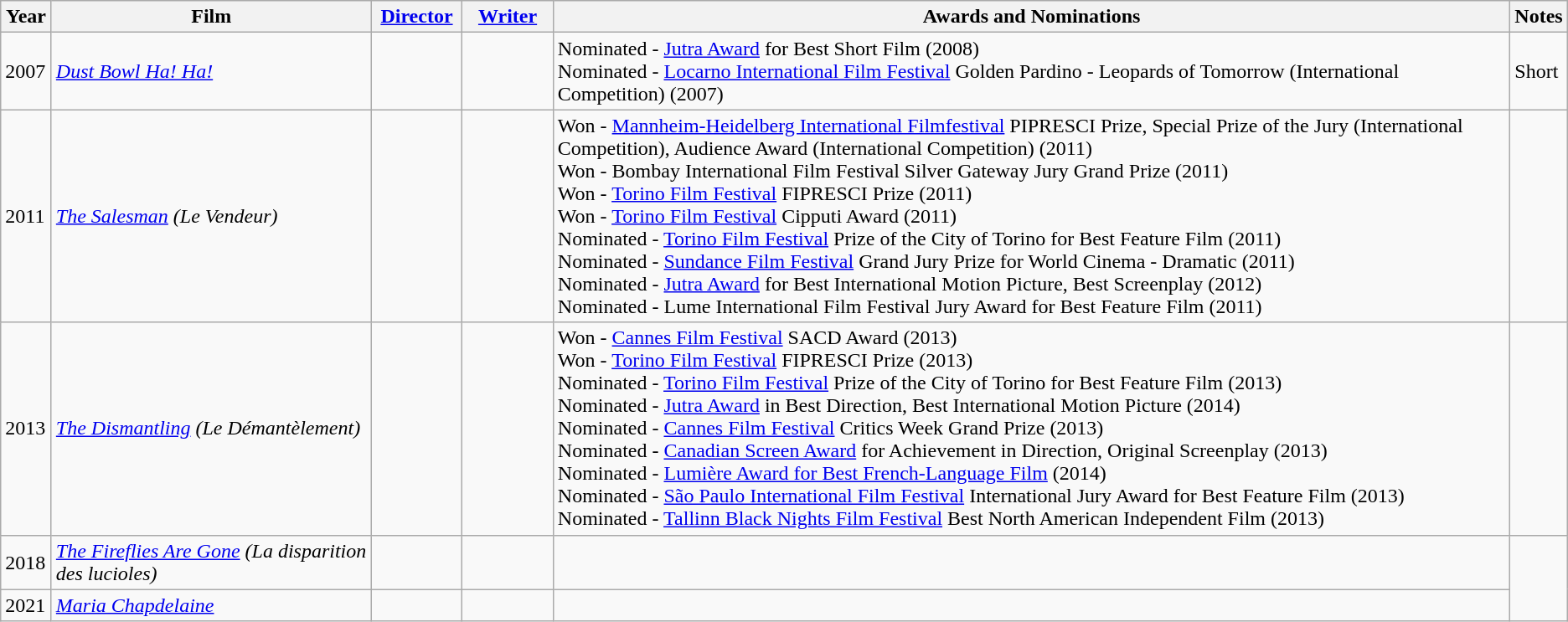<table class="wikitable sortable">
<tr>
<th style="width:33px;">Year</th>
<th>Film</th>
<th style="width:65px;"><a href='#'>Director</a></th>
<th width="65"><a href='#'>Writer</a></th>
<th>Awards and Nominations</th>
<th>Notes</th>
</tr>
<tr>
<td>2007</td>
<td><em><a href='#'>Dust Bowl Ha! Ha!</a></em></td>
<td></td>
<td></td>
<td>Nominated - <a href='#'>Jutra Award</a> for Best Short Film (2008)<br>Nominated - <a href='#'>Locarno International Film Festival</a> Golden Pardino - Leopards of Tomorrow (International Competition) (2007)</td>
<td>Short</td>
</tr>
<tr>
<td>2011</td>
<td><em><a href='#'>The Salesman</a> (Le Vendeur)</em></td>
<td></td>
<td></td>
<td>Won - <a href='#'>Mannheim-Heidelberg International Filmfestival</a> PIPRESCI Prize, Special Prize of the Jury (International Competition), Audience Award (International Competition) (2011)<br>Won - Bombay International Film Festival Silver Gateway Jury Grand Prize (2011)<br>Won - <a href='#'>Torino Film Festival</a> FIPRESCI Prize (2011)<br>Won - <a href='#'>Torino Film Festival</a> Cipputi Award (2011)<br>Nominated - <a href='#'>Torino Film Festival</a> Prize of the City of Torino for Best Feature Film (2011)<br>Nominated - <a href='#'>Sundance Film Festival</a> Grand Jury Prize for World Cinema - Dramatic (2011)<br>Nominated - <a href='#'>Jutra Award</a> for  Best International Motion Picture, Best Screenplay (2012)<br>Nominated - Lume International Film Festival Jury Award for Best Feature Film (2011)</td>
<td></td>
</tr>
<tr>
<td>2013</td>
<td><em><a href='#'>The Dismantling</a>  (Le Démantèlement)</em></td>
<td></td>
<td></td>
<td>Won - <a href='#'>Cannes Film Festival</a> SACD Award (2013)<br>Won - <a href='#'>Torino Film Festival</a> FIPRESCI Prize (2013)<br>Nominated - <a href='#'>Torino Film Festival</a> Prize of the City of Torino for Best Feature Film (2013)<br>Nominated - <a href='#'>Jutra Award</a> in Best Direction, Best International Motion Picture (2014)<br>Nominated - <a href='#'>Cannes Film Festival</a> Critics Week Grand Prize (2013)<br>Nominated - <a href='#'>Canadian Screen Award</a> for Achievement in Direction, Original Screenplay (2013)<br>Nominated - <a href='#'>Lumière Award for Best French-Language Film</a> (2014)<br>Nominated - <a href='#'>São Paulo International Film Festival</a> International Jury Award for Best Feature Film (2013)<br>Nominated - <a href='#'>Tallinn Black Nights Film Festival</a> Best North American Independent Film (2013)</td>
<td></td>
</tr>
<tr>
<td>2018</td>
<td><em><a href='#'>The Fireflies Are Gone</a> (La disparition des lucioles)</em></td>
<td></td>
<td></td>
<td></td>
</tr>
<tr>
<td>2021</td>
<td><em><a href='#'>Maria Chapdelaine</a></em></td>
<td></td>
<td></td>
<td></td>
</tr>
</table>
